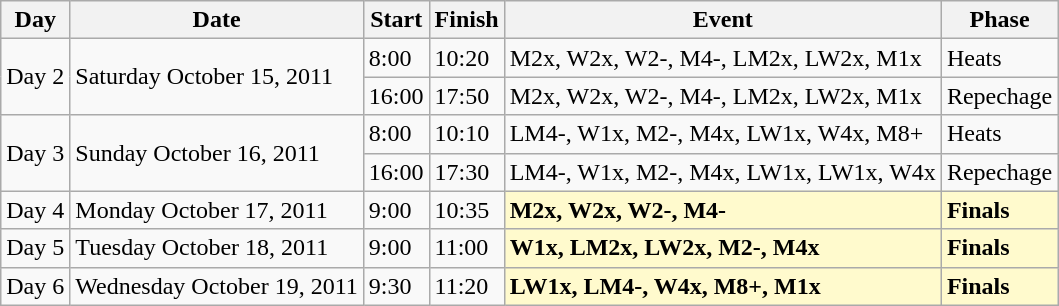<table class=wikitable>
<tr>
<th>Day</th>
<th>Date</th>
<th>Start</th>
<th>Finish</th>
<th>Event</th>
<th>Phase</th>
</tr>
<tr>
<td rowspan=2>Day 2</td>
<td rowspan=2>Saturday October 15, 2011</td>
<td>8:00</td>
<td>10:20</td>
<td>M2x, W2x, W2-, M4-, LM2x, LW2x, M1x</td>
<td>Heats</td>
</tr>
<tr>
<td>16:00</td>
<td>17:50</td>
<td>M2x, W2x, W2-, M4-, LM2x, LW2x, M1x</td>
<td>Repechage</td>
</tr>
<tr>
<td rowspan=2>Day 3</td>
<td rowspan=2>Sunday October 16, 2011</td>
<td>8:00</td>
<td>10:10</td>
<td>LM4-, W1x, M2-, M4x, LW1x, W4x, M8+</td>
<td>Heats</td>
</tr>
<tr>
<td>16:00</td>
<td>17:30</td>
<td>LM4-, W1x, M2-, M4x, LW1x, LW1x, W4x</td>
<td>Repechage</td>
</tr>
<tr>
<td>Day 4</td>
<td>Monday October 17, 2011</td>
<td>9:00</td>
<td>10:35</td>
<td style=background:lemonchiffon><strong>M2x, W2x, W2-, M4-</strong></td>
<td style=background:lemonchiffon><strong>Finals</strong></td>
</tr>
<tr>
<td>Day 5</td>
<td>Tuesday October 18, 2011</td>
<td>9:00</td>
<td>11:00</td>
<td style=background:lemonchiffon><strong>W1x, LM2x, LW2x, M2-, M4x</strong></td>
<td style=background:lemonchiffon><strong>Finals</strong></td>
</tr>
<tr>
<td>Day 6</td>
<td>Wednesday October 19, 2011</td>
<td>9:30</td>
<td>11:20</td>
<td style=background:lemonchiffon><strong>LW1x, LM4-, W4x, M8+, M1x</strong></td>
<td style=background:lemonchiffon><strong>Finals</strong></td>
</tr>
</table>
